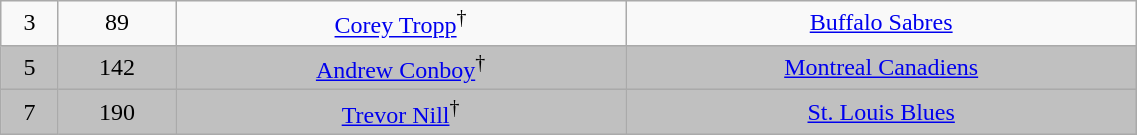<table class="wikitable" width="60%">
<tr align="center" bgcolor="">
<td>3</td>
<td>89</td>
<td><a href='#'>Corey Tropp</a><sup>†</sup></td>
<td><a href='#'>Buffalo Sabres</a></td>
</tr>
<tr align="center" bgcolor="C0C0C0">
<td>5</td>
<td>142</td>
<td><a href='#'>Andrew Conboy</a><sup>†</sup></td>
<td><a href='#'>Montreal Canadiens</a></td>
</tr>
<tr align="center" bgcolor="C0C0C0">
<td>7</td>
<td>190</td>
<td><a href='#'>Trevor Nill</a><sup>†</sup></td>
<td><a href='#'>St. Louis Blues</a></td>
</tr>
</table>
